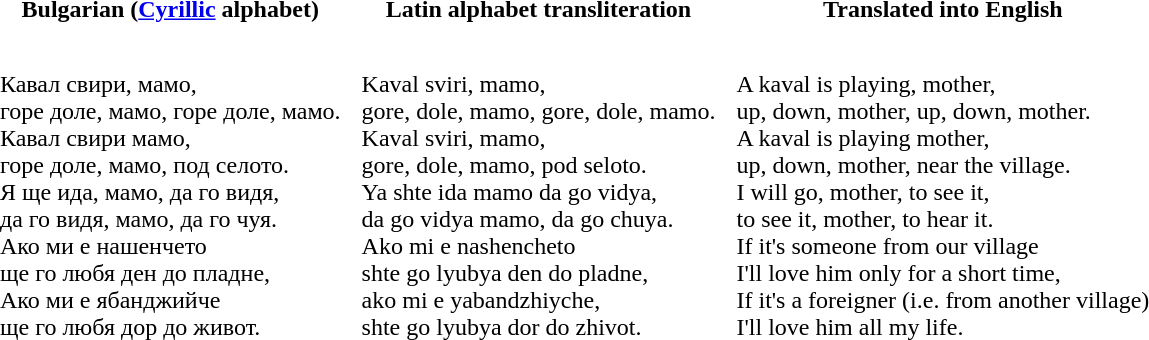<table cellpadding=6>
<tr>
<th>Bulgarian (<a href='#'>Cyrillic</a> alphabet)</th>
<th>Latin alphabet transliteration</th>
<th>Translated into English</th>
</tr>
<tr style="vertical-align:top; white-space:nowrap;">
<td><br>Кавал свири, мамо,<br>
горе доле, мамо, горе доле, мамо.<br>
Кавал свири мамо,<br>
горе доле, мамо, под селото.<br>Я ще ида, мамо, да го видя,<br>
да го видя, мамо, да го чуя.<br>Ако ми е нашенчето<br>
ще го любя ден до пладне,<br>
Ако ми е ябанджийче<br>
ще го любя дор до живот.</td>
<td><br>Kaval sviri, mamo,<br>
gore, dole, mamo, gore, dole, mamo.<br>
Kaval sviri, mamo,<br>
gore, dole, mamo, pod seloto.<br>Ya shte ida mamo da go vidya,<br>
da go vidya mamo, da go chuya.<br>Ako mi e nashencheto<br>
shte go lyubya den do pladne,<br>
ako mi e yabandzhiyche,<br>
shte go lyubya dor do zhivot.</td>
<td><br>A kaval is playing, mother,<br>
up, down, mother, up, down, mother.<br>
A kaval is playing mother,<br>
up, down, mother, near the village.<br>I will go, mother, to see it,<br>
to see it, mother, to hear it.<br>If it's someone from our village<br>
I'll love him only for a short time,<br>
If it's a foreigner (i.e. from another village)<br>
I'll love him all my life.</td>
</tr>
</table>
